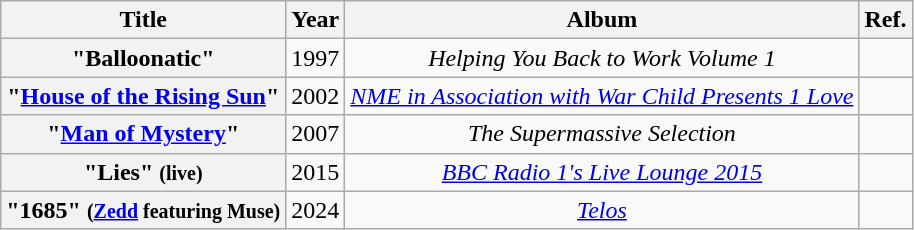<table class="wikitable plainrowheaders" style="text-align:center;">
<tr>
<th scope="col">Title</th>
<th scope="col">Year</th>
<th scope="col">Album</th>
<th scope="col">Ref.</th>
</tr>
<tr>
<th scope="row">"Balloonatic"</th>
<td>1997</td>
<td><em>Helping You Back to Work Volume 1</em></td>
<td align="center"></td>
</tr>
<tr>
<th scope="row">"<a href='#'>House of the Rising Sun</a>"</th>
<td>2002</td>
<td><em><a href='#'>NME in Association with War Child Presents 1 Love</a></em></td>
<td align="center"></td>
</tr>
<tr>
<th scope="row">"<a href='#'>Man of Mystery</a>"</th>
<td>2007</td>
<td><em>The Supermassive Selection</em></td>
<td align="center"></td>
</tr>
<tr>
<th scope="row">"Lies" <small>(live)</small></th>
<td>2015</td>
<td><em><a href='#'>BBC Radio 1's Live Lounge 2015</a></em></td>
<td align="center"></td>
</tr>
<tr>
<th scope="row">"1685" <small>(<a href='#'>Zedd</a> featuring Muse)</small></th>
<td>2024</td>
<td><em><a href='#'>Telos</a></em></td>
<td align="center"></td>
</tr>
</table>
